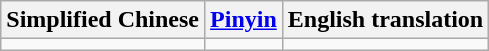<table class="wikitable">
<tr>
<th>Simplified Chinese</th>
<th><a href='#'>Pinyin</a></th>
<th>English translation</th>
</tr>
<tr style="vertical-align: top;">
<td></td>
<td></td>
<td></td>
</tr>
</table>
